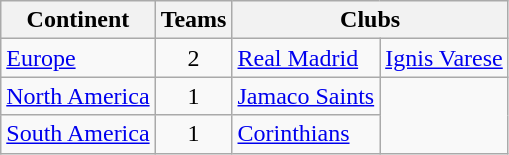<table class="wikitable" style="margin-left:0.5em;">
<tr>
<th>Continent</th>
<th>Teams</th>
<th colspan=5>Clubs</th>
</tr>
<tr>
<td><a href='#'>Europe</a></td>
<td align=center>2</td>
<td> <a href='#'>Real Madrid</a></td>
<td> <a href='#'>Ignis Varese</a></td>
</tr>
<tr>
<td><a href='#'>North America</a></td>
<td align=center>1</td>
<td> <a href='#'>Jamaco Saints</a></td>
</tr>
<tr>
<td><a href='#'>South America</a></td>
<td align=center>1</td>
<td> <a href='#'>Corinthians</a></td>
</tr>
</table>
